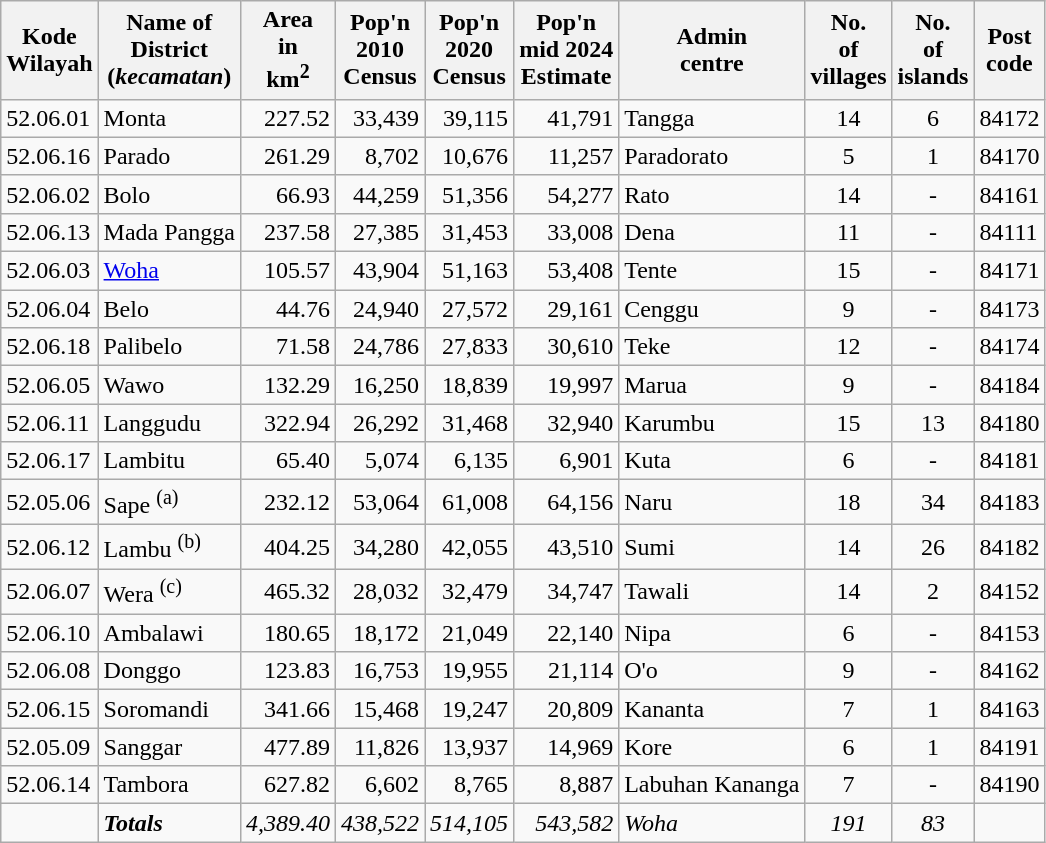<table class="wikitable">
<tr>
<th>Kode <br>Wilayah</th>
<th>Name of<br>District<br>(<em>kecamatan</em>)</th>
<th>Area <br>in <br>km<sup>2</sup></th>
<th>Pop'n <br>2010<br>Census</th>
<th>Pop'n <br>2020<br>Census</th>
<th>Pop'n <br>mid 2024<br>Estimate</th>
<th>Admin<br> centre</th>
<th>No.<br>of<br>villages</th>
<th>No.<br> of<br>islands</th>
<th>Post<br>code</th>
</tr>
<tr>
<td>52.06.01</td>
<td>Monta</td>
<td align="right">227.52</td>
<td align="right">33,439</td>
<td align="right">39,115</td>
<td align="right">41,791</td>
<td>Tangga</td>
<td align="center">14</td>
<td align="center">6</td>
<td>84172</td>
</tr>
<tr>
<td>52.06.16</td>
<td>Parado</td>
<td align="right">261.29</td>
<td align="right">8,702</td>
<td align="right">10,676</td>
<td align="right">11,257</td>
<td>Paradorato</td>
<td align="center">5</td>
<td align="center">1</td>
<td>84170</td>
</tr>
<tr>
<td>52.06.02</td>
<td>Bolo</td>
<td align="right">66.93</td>
<td align="right">44,259</td>
<td align="right">51,356</td>
<td align="right">54,277</td>
<td>Rato</td>
<td align="center">14</td>
<td align="center">-</td>
<td>84161</td>
</tr>
<tr>
<td>52.06.13</td>
<td>Mada Pangga</td>
<td align="right">237.58</td>
<td align="right">27,385</td>
<td align="right">31,453</td>
<td align="right">33,008</td>
<td>Dena</td>
<td align="center">11</td>
<td align="center">-</td>
<td>84111</td>
</tr>
<tr>
<td>52.06.03</td>
<td><a href='#'>Woha</a></td>
<td align="right">105.57</td>
<td align="right">43,904</td>
<td align="right">51,163</td>
<td align="right">53,408</td>
<td>Tente</td>
<td align="center">15</td>
<td align="center">-</td>
<td>84171</td>
</tr>
<tr>
<td>52.06.04</td>
<td>Belo</td>
<td align="right">44.76</td>
<td align="right">24,940</td>
<td align="right">27,572</td>
<td align="right">29,161</td>
<td>Cenggu</td>
<td align="center">9</td>
<td align="center">-</td>
<td>84173</td>
</tr>
<tr>
<td>52.06.18</td>
<td>Palibelo</td>
<td align="right">71.58</td>
<td align="right">24,786</td>
<td align="right">27,833</td>
<td align="right">30,610</td>
<td>Teke</td>
<td align="center">12</td>
<td align="center">-</td>
<td>84174</td>
</tr>
<tr>
<td>52.06.05</td>
<td>Wawo</td>
<td align="right">132.29</td>
<td align="right">16,250</td>
<td align="right">18,839</td>
<td align="right">19,997</td>
<td>Marua</td>
<td align="center">9</td>
<td align="center">-</td>
<td>84184</td>
</tr>
<tr>
<td>52.06.11</td>
<td>Langgudu</td>
<td align="right">322.94</td>
<td align="right">26,292</td>
<td align="right">31,468</td>
<td align="right">32,940</td>
<td>Karumbu</td>
<td align="center">15</td>
<td align="center">13</td>
<td>84180</td>
</tr>
<tr>
<td>52.06.17</td>
<td>Lambitu</td>
<td align="right">65.40</td>
<td align="right">5,074</td>
<td align="right">6,135</td>
<td align="right">6,901</td>
<td>Kuta</td>
<td align="center">6</td>
<td align="center">-</td>
<td>84181</td>
</tr>
<tr>
<td>52.05.06</td>
<td>Sape <sup>(a)</sup></td>
<td align="right">232.12</td>
<td align="right">53,064</td>
<td align="right">61,008</td>
<td align="right">64,156</td>
<td>Naru</td>
<td align="center">18</td>
<td align="center">34</td>
<td>84183</td>
</tr>
<tr>
<td>52.06.12</td>
<td>Lambu <sup>(b)</sup></td>
<td align="right">404.25</td>
<td align="right">34,280</td>
<td align="right">42,055</td>
<td align="right">43,510</td>
<td>Sumi</td>
<td align="center">14</td>
<td align="center">26</td>
<td>84182</td>
</tr>
<tr>
<td>52.06.07</td>
<td>Wera <sup>(c)</sup></td>
<td align="right">465.32</td>
<td align="right">28,032</td>
<td align="right">32,479</td>
<td align="right">34,747</td>
<td>Tawali</td>
<td align="center">14</td>
<td align="center">2</td>
<td>84152</td>
</tr>
<tr>
<td>52.06.10</td>
<td>Ambalawi</td>
<td align="right">180.65</td>
<td align="right">18,172</td>
<td align="right">21,049</td>
<td align="right">22,140</td>
<td>Nipa</td>
<td align="center">6</td>
<td align="center">-</td>
<td>84153</td>
</tr>
<tr>
<td>52.06.08</td>
<td>Donggo</td>
<td align="right">123.83</td>
<td align="right">16,753</td>
<td align="right">19,955</td>
<td align="right">21,114</td>
<td>O'o</td>
<td align="center">9</td>
<td align="center">-</td>
<td>84162</td>
</tr>
<tr>
<td>52.06.15</td>
<td>Soromandi</td>
<td align="right">341.66</td>
<td align="right">15,468</td>
<td align="right">19,247</td>
<td align="right">20,809</td>
<td>Kananta</td>
<td align="center">7</td>
<td align="center">1</td>
<td>84163</td>
</tr>
<tr>
<td>52.05.09</td>
<td>Sanggar</td>
<td align="right">477.89</td>
<td align="right">11,826</td>
<td align="right">13,937</td>
<td align="right">14,969</td>
<td>Kore</td>
<td align="center">6</td>
<td align="center">1</td>
<td>84191</td>
</tr>
<tr>
<td>52.06.14</td>
<td>Tambora</td>
<td align="right">627.82</td>
<td align="right">6,602</td>
<td align="right">8,765</td>
<td align="right">8,887</td>
<td>Labuhan Kananga</td>
<td align="center">7</td>
<td align="center">-</td>
<td>84190</td>
</tr>
<tr>
<td></td>
<td><strong><em>Totals</em></strong></td>
<td align="right"><em>4,389.40</em></td>
<td align="right"><em>438,522</em></td>
<td align="right"><em>514,105</em></td>
<td align="right"><em>543,582</em></td>
<td><em>Woha</em></td>
<td align="center"><em>191</em></td>
<td align="center"><em>83</em></td>
<td></td>
</tr>
</table>
